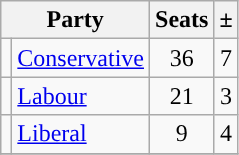<table class="sortable wikitable">
<tr>
<th colspan="2">Party</th>
<th>Seats</th>
<th>±</th>
</tr>
<tr>
<td style="background-color: "></td>
<td><a href='#'>Conservative</a></td>
<td align="center">36</td>
<td align="center">7</td>
</tr>
<tr>
<td style="background-color: "></td>
<td><a href='#'>Labour</a></td>
<td align="center">21</td>
<td align="center">3</td>
</tr>
<tr>
<td style="background-color: "></td>
<td><a href='#'>Liberal</a></td>
<td align="center">9</td>
<td align="center">4</td>
</tr>
<tr>
</tr>
</table>
